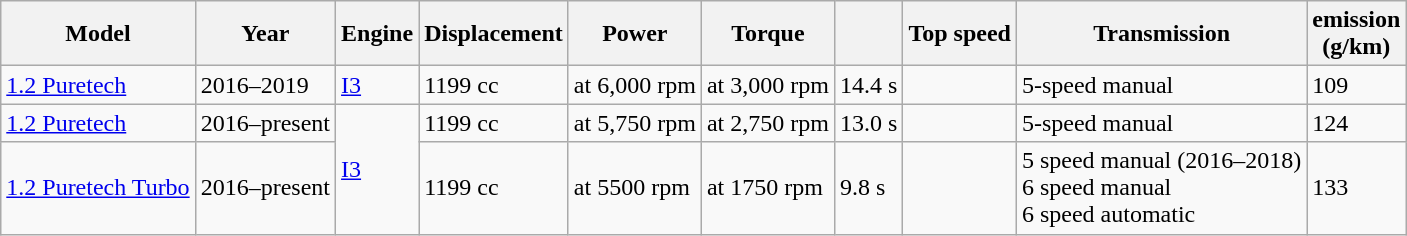<table class="wikitable">
<tr>
<th>Model</th>
<th>Year</th>
<th>Engine</th>
<th>Displacement</th>
<th>Power</th>
<th>Torque</th>
<th></th>
<th>Top speed</th>
<th>Transmission</th>
<th> emission<br>(g/km)</th>
</tr>
<tr>
<td><a href='#'>1.2 Puretech</a></td>
<td>2016–2019</td>
<td><a href='#'>I3</a></td>
<td>1199 cc</td>
<td> at 6,000 rpm</td>
<td> at 3,000 rpm</td>
<td>14.4 s</td>
<td></td>
<td rowspan=1>5-speed manual</td>
<td>109</td>
</tr>
<tr>
<td><a href='#'>1.2 Puretech</a></td>
<td>2016–present</td>
<td rowspan=2><a href='#'>I3</a></td>
<td>1199 cc</td>
<td> at 5,750 rpm</td>
<td> at 2,750 rpm</td>
<td>13.0 s</td>
<td></td>
<td rowspan=1>5-speed manual</td>
<td>124</td>
</tr>
<tr>
<td><a href='#'>1.2 Puretech Turbo</a></td>
<td>2016–present</td>
<td>1199 cc</td>
<td> at 5500 rpm</td>
<td> at 1750 rpm</td>
<td>9.8 s</td>
<td></td>
<td>5 speed manual (2016–2018) <br> 6 speed manual <br> 6 speed automatic</td>
<td>133</td>
</tr>
</table>
